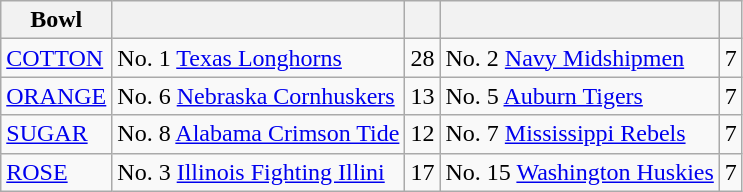<table class="wikitable">
<tr>
<th>Bowl</th>
<th></th>
<th></th>
<th></th>
<th></th>
</tr>
<tr>
<td><a href='#'>COTTON</a></td>
<td>No. 1 <a href='#'>Texas Longhorns</a></td>
<td>28</td>
<td>No. 2 <a href='#'>Navy Midshipmen</a></td>
<td>7</td>
</tr>
<tr>
<td><a href='#'>ORANGE</a></td>
<td>No. 6 <a href='#'>Nebraska Cornhuskers</a></td>
<td>13</td>
<td>No. 5 <a href='#'>Auburn Tigers</a></td>
<td>7</td>
</tr>
<tr>
<td><a href='#'>SUGAR</a></td>
<td>No. 8 <a href='#'>Alabama Crimson Tide</a></td>
<td>12</td>
<td>No. 7 <a href='#'>Mississippi Rebels</a></td>
<td>7</td>
</tr>
<tr>
<td><a href='#'>ROSE</a></td>
<td>No. 3 <a href='#'>Illinois Fighting Illini</a></td>
<td>17</td>
<td>No. 15 <a href='#'>Washington Huskies</a></td>
<td>7</td>
</tr>
</table>
